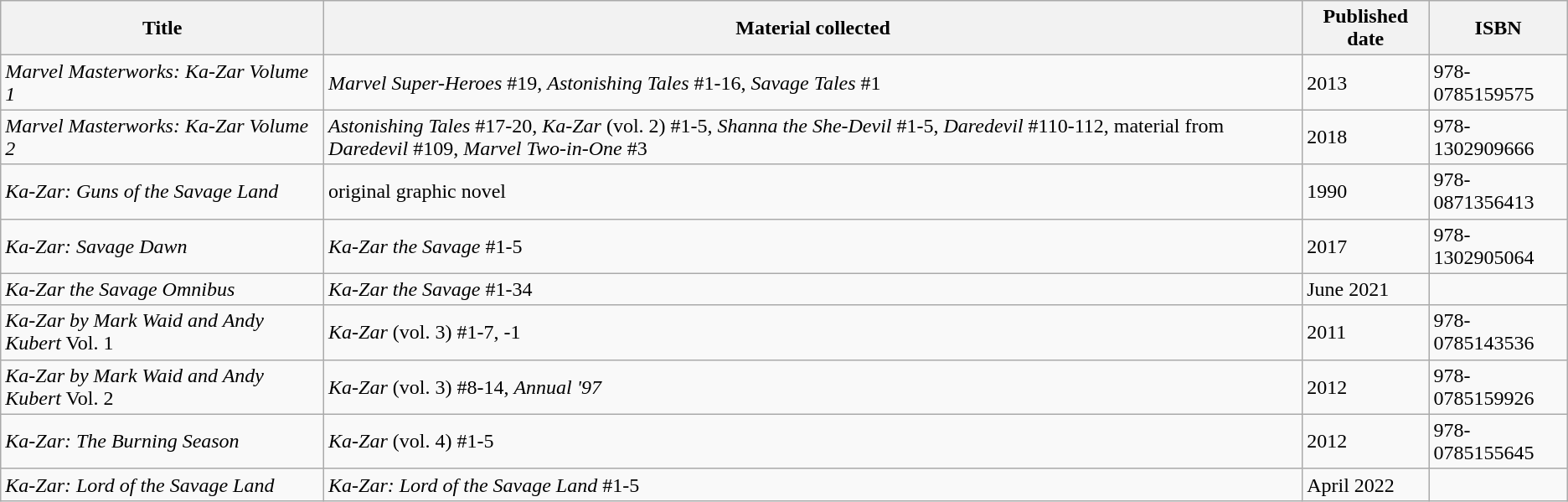<table class="wikitable sortable">
<tr>
<th>Title</th>
<th>Material collected</th>
<th>Published date</th>
<th>ISBN</th>
</tr>
<tr>
<td><em>Marvel Masterworks: Ka-Zar Volume 1</em></td>
<td><em>Marvel Super-Heroes</em> #19, <em>Astonishing Tales</em> #1-16, <em>Savage Tales</em> #1</td>
<td>2013</td>
<td>978-0785159575</td>
</tr>
<tr>
<td><em>Marvel Masterworks: Ka-Zar Volume 2</em></td>
<td><em>Astonishing Tales</em> #17-20, <em>Ka-Zar</em> (vol. 2) #1-5, <em>Shanna the She-Devil</em> #1-5, <em>Daredevil</em> #110-112, material from <em>Daredevil</em> #109, <em>Marvel Two-in-One</em> #3</td>
<td>2018</td>
<td>978-1302909666</td>
</tr>
<tr>
<td><em>Ka-Zar: Guns of the Savage Land</em></td>
<td>original graphic novel</td>
<td>1990</td>
<td>978-0871356413</td>
</tr>
<tr>
<td><em>Ka-Zar: Savage Dawn</em></td>
<td><em>Ka-Zar the Savage</em> #1-5</td>
<td>2017</td>
<td>978-1302905064</td>
</tr>
<tr>
<td><em>Ka-Zar the Savage Omnibus</em></td>
<td><em>Ka-Zar the Savage</em> #1-34</td>
<td>June 2021</td>
<td></td>
</tr>
<tr>
<td><em>Ka-Zar by Mark Waid and Andy Kubert</em> Vol. 1</td>
<td><em>Ka-Zar</em> (vol. 3) #1-7, -1</td>
<td>2011</td>
<td>978-0785143536</td>
</tr>
<tr>
<td><em>Ka-Zar by Mark Waid and Andy Kubert</em> Vol. 2</td>
<td><em>Ka-Zar</em> (vol. 3) #8-14, <em>Annual '97</em></td>
<td>2012</td>
<td>978-0785159926</td>
</tr>
<tr>
<td><em>Ka-Zar: The Burning Season</em></td>
<td><em>Ka-Zar</em> (vol. 4) #1-5</td>
<td>2012</td>
<td>978-0785155645</td>
</tr>
<tr>
<td><em>Ka-Zar: Lord of the Savage Land</em></td>
<td><em>Ka-Zar: Lord of the Savage Land</em> #1-5</td>
<td>April 2022</td>
<td></td>
</tr>
</table>
